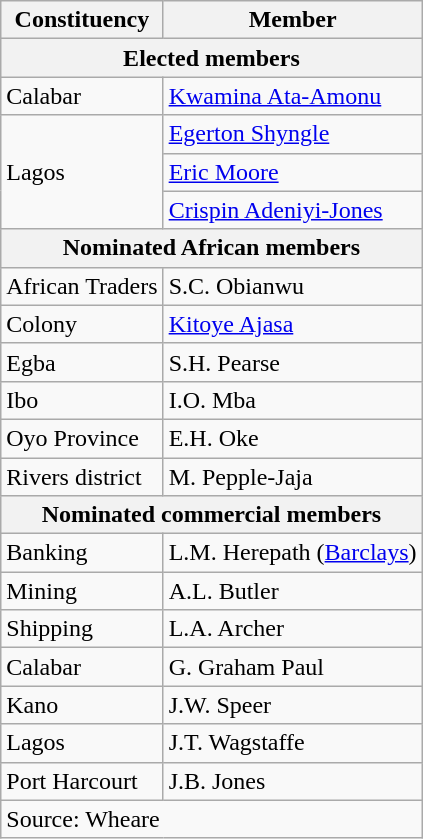<table class=wikitable>
<tr>
<th>Constituency</th>
<th>Member</th>
</tr>
<tr>
<th colspan=2>Elected members</th>
</tr>
<tr>
<td>Calabar</td>
<td><a href='#'>Kwamina Ata-Amonu</a></td>
</tr>
<tr>
<td rowspan=3>Lagos</td>
<td><a href='#'>Egerton Shyngle</a></td>
</tr>
<tr>
<td><a href='#'>Eric Moore</a></td>
</tr>
<tr>
<td><a href='#'>Crispin Adeniyi-Jones</a></td>
</tr>
<tr>
<th colspan=2>Nominated African members</th>
</tr>
<tr>
<td>African Traders</td>
<td>S.C. Obianwu</td>
</tr>
<tr>
<td>Colony</td>
<td><a href='#'>Kitoye Ajasa</a></td>
</tr>
<tr>
<td>Egba</td>
<td>S.H. Pearse</td>
</tr>
<tr>
<td>Ibo</td>
<td>I.O. Mba</td>
</tr>
<tr>
<td>Oyo Province</td>
<td>E.H. Oke</td>
</tr>
<tr>
<td>Rivers district</td>
<td>M. Pepple-Jaja</td>
</tr>
<tr>
<th colspan=2>Nominated commercial members</th>
</tr>
<tr>
<td>Banking</td>
<td>L.M. Herepath (<a href='#'>Barclays</a>)</td>
</tr>
<tr>
<td>Mining</td>
<td>A.L. Butler</td>
</tr>
<tr>
<td>Shipping</td>
<td>L.A. Archer</td>
</tr>
<tr>
<td>Calabar</td>
<td>G. Graham Paul</td>
</tr>
<tr>
<td>Kano</td>
<td>J.W. Speer</td>
</tr>
<tr>
<td>Lagos</td>
<td>J.T. Wagstaffe</td>
</tr>
<tr>
<td>Port Harcourt</td>
<td>J.B. Jones</td>
</tr>
<tr>
<td colspan=2>Source: Wheare</td>
</tr>
</table>
